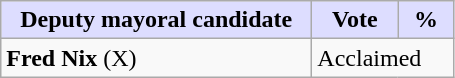<table class="wikitable">
<tr>
<th style="background:#ddf; width:200px;">Deputy mayoral candidate</th>
<th style="background:#ddf; width:50px;">Vote</th>
<th style="background:#ddf; width:30px;">%</th>
</tr>
<tr>
<td><strong>Fred Nix</strong> (X)</td>
<td colspan="2">Acclaimed</td>
</tr>
</table>
